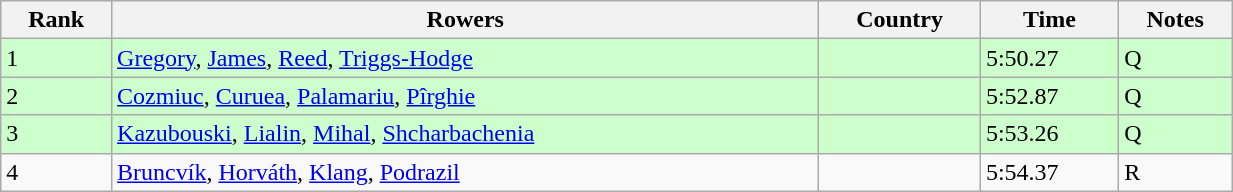<table class="wikitable sortable" width=65%>
<tr>
<th>Rank</th>
<th>Rowers</th>
<th>Country</th>
<th>Time</th>
<th>Notes</th>
</tr>
<tr bgcolor=ccffcc>
<td>1</td>
<td><a href='#'>Gregory</a>, <a href='#'>James</a>, <a href='#'>Reed</a>, <a href='#'>Triggs-Hodge</a></td>
<td></td>
<td>5:50.27</td>
<td>Q</td>
</tr>
<tr bgcolor=ccffcc>
<td>2</td>
<td><a href='#'>Cozmiuc</a>, <a href='#'>Curuea</a>, <a href='#'>Palamariu</a>, <a href='#'>Pîrghie</a></td>
<td></td>
<td>5:52.87</td>
<td>Q</td>
</tr>
<tr bgcolor=ccffcc>
<td>3</td>
<td><a href='#'>Kazubouski</a>, <a href='#'>Lialin</a>, <a href='#'>Mihal</a>, <a href='#'>Shcharbachenia</a></td>
<td></td>
<td>5:53.26</td>
<td>Q</td>
</tr>
<tr>
<td>4</td>
<td><a href='#'>Bruncvík</a>, <a href='#'>Horváth</a>, <a href='#'>Klang</a>, <a href='#'>Podrazil</a></td>
<td></td>
<td>5:54.37</td>
<td>R</td>
</tr>
</table>
